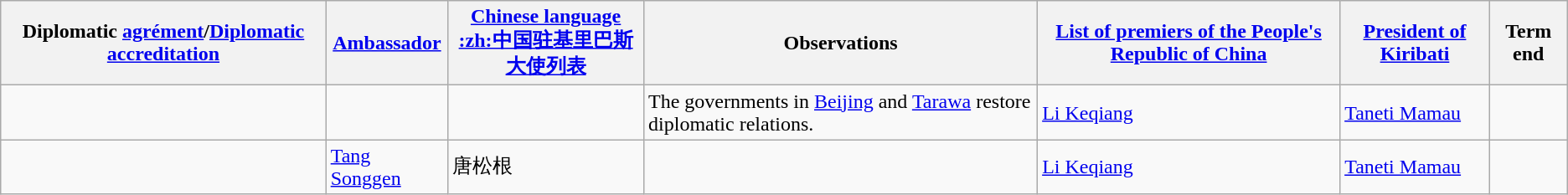<table class="wikitable sortable">
<tr>
<th>Diplomatic <a href='#'>agrément</a>/<a href='#'>Diplomatic accreditation</a></th>
<th><a href='#'>Ambassador</a></th>
<th><a href='#'>Chinese language</a><br><a href='#'>:zh:中国驻基里巴斯大使列表</a></th>
<th>Observations</th>
<th><a href='#'>List of premiers of the People's Republic of China</a></th>
<th><a href='#'>President of Kiribati</a></th>
<th>Term end</th>
</tr>
<tr>
<td></td>
<td></td>
<td></td>
<td>The governments in <a href='#'>Beijing</a> and <a href='#'>Tarawa</a> restore diplomatic relations.</td>
<td><a href='#'>Li Keqiang</a></td>
<td><a href='#'>Taneti Mamau</a></td>
<td></td>
</tr>
<tr>
<td></td>
<td><a href='#'>Tang Songgen</a></td>
<td>唐松根</td>
<td></td>
<td><a href='#'>Li Keqiang</a></td>
<td><a href='#'>Taneti Mamau</a></td>
<td></td>
</tr>
</table>
